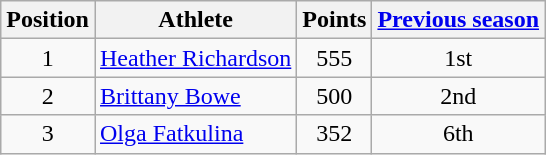<table class="wikitable">
<tr>
<th>Position</th>
<th>Athlete</th>
<th>Points</th>
<th><a href='#'>Previous season</a></th>
</tr>
<tr align="center">
<td>1</td>
<td align="left"> <a href='#'>Heather Richardson</a></td>
<td>555</td>
<td>1st</td>
</tr>
<tr align="center">
<td>2</td>
<td align="left"> <a href='#'>Brittany Bowe</a></td>
<td>500</td>
<td>2nd</td>
</tr>
<tr align="center">
<td>3</td>
<td align="left"> <a href='#'>Olga Fatkulina</a></td>
<td>352</td>
<td>6th</td>
</tr>
</table>
